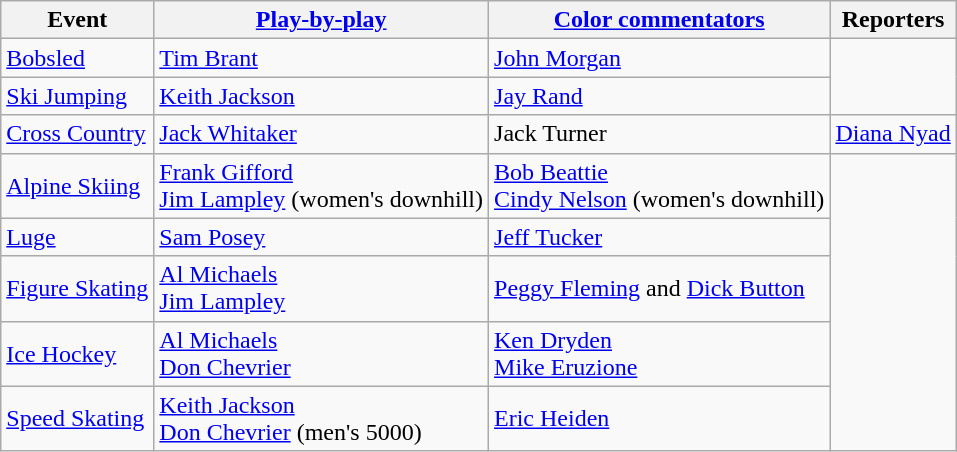<table class="wikitable">
<tr>
<th>Event</th>
<th><a href='#'>Play-by-play</a></th>
<th><a href='#'>Color commentators</a></th>
<th>Reporters</th>
</tr>
<tr>
<td><a href='#'>Bobsled</a></td>
<td><a href='#'>Tim Brant</a></td>
<td><a href='#'>John Morgan</a></td>
</tr>
<tr>
<td><a href='#'>Ski Jumping</a></td>
<td><a href='#'>Keith Jackson</a></td>
<td><a href='#'>Jay Rand</a></td>
</tr>
<tr>
<td><a href='#'>Cross Country</a></td>
<td><a href='#'>Jack Whitaker</a></td>
<td>Jack Turner</td>
<td><a href='#'>Diana Nyad</a></td>
</tr>
<tr>
<td><a href='#'>Alpine Skiing</a></td>
<td><a href='#'>Frank Gifford</a><br><a href='#'>Jim Lampley</a> (women's downhill)</td>
<td><a href='#'>Bob Beattie</a><br><a href='#'>Cindy Nelson</a> (women's downhill)</td>
</tr>
<tr>
<td><a href='#'>Luge</a></td>
<td><a href='#'>Sam Posey</a></td>
<td><a href='#'>Jeff Tucker</a></td>
</tr>
<tr>
<td><a href='#'>Figure Skating</a></td>
<td><a href='#'>Al Michaels</a><br><a href='#'>Jim Lampley</a></td>
<td><a href='#'>Peggy Fleming</a> and <a href='#'>Dick Button</a></td>
</tr>
<tr>
<td><a href='#'>Ice Hockey</a></td>
<td><a href='#'>Al Michaels</a><br><a href='#'>Don Chevrier</a></td>
<td><a href='#'>Ken Dryden</a><br><a href='#'>Mike Eruzione</a></td>
</tr>
<tr>
<td><a href='#'>Speed Skating</a></td>
<td><a href='#'>Keith Jackson</a><br><a href='#'>Don Chevrier</a> (men's 5000)</td>
<td><a href='#'>Eric Heiden</a></td>
</tr>
</table>
